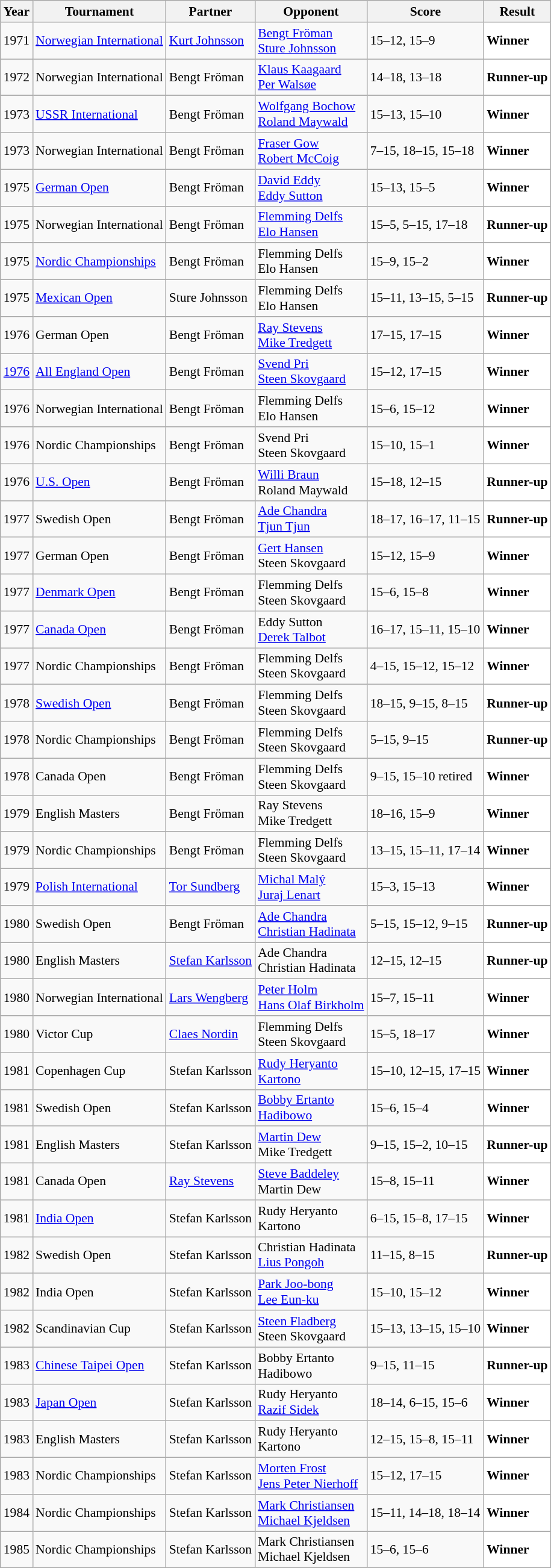<table class="sortable wikitable" style="font-size: 90%;">
<tr>
<th>Year</th>
<th>Tournament</th>
<th>Partner</th>
<th>Opponent</th>
<th>Score</th>
<th>Result</th>
</tr>
<tr>
<td align="center">1971</td>
<td align="left"><a href='#'>Norwegian International</a></td>
<td align="left"> <a href='#'>Kurt Johnsson</a></td>
<td align="left"> <a href='#'>Bengt Fröman</a><br> <a href='#'>Sture Johnsson</a></td>
<td align="left">15–12, 15–9</td>
<td style="text-align:left; background:white"> <strong>Winner</strong></td>
</tr>
<tr>
<td align="center">1972</td>
<td align="left">Norwegian International</td>
<td align="left"> Bengt Fröman</td>
<td align="left"> <a href='#'>Klaus Kaagaard</a><br> <a href='#'>Per Walsøe</a></td>
<td align="left">14–18, 13–18</td>
<td style="text-align:left; background:white"> <strong>Runner-up</strong></td>
</tr>
<tr>
<td align="center">1973</td>
<td align="left"><a href='#'>USSR International</a></td>
<td align="left"> Bengt Fröman</td>
<td align="left"> <a href='#'>Wolfgang Bochow</a><br> <a href='#'>Roland Maywald</a></td>
<td align="left">15–13, 15–10</td>
<td style="text-align:left; background:white"> <strong>Winner</strong></td>
</tr>
<tr>
<td align="center">1973</td>
<td align="left">Norwegian International</td>
<td align="left"> Bengt Fröman</td>
<td align="left"> <a href='#'>Fraser Gow</a><br> <a href='#'>Robert McCoig</a></td>
<td align="left">7–15, 18–15, 15–18</td>
<td style="text-align:left; background:white"> <strong>Winner</strong></td>
</tr>
<tr>
<td align="center">1975</td>
<td align="left"><a href='#'>German Open</a></td>
<td align="left"> Bengt Fröman</td>
<td align="left"> <a href='#'>David Eddy</a><br> <a href='#'>Eddy Sutton</a></td>
<td align="left">15–13, 15–5</td>
<td style="text-align:left; background:white"> <strong>Winner</strong></td>
</tr>
<tr>
<td align="center">1975</td>
<td align="left">Norwegian International</td>
<td align="left"> Bengt Fröman</td>
<td align="left"> <a href='#'>Flemming Delfs</a><br> <a href='#'>Elo Hansen</a></td>
<td align="left">15–5, 5–15, 17–18</td>
<td style="text-align:left; background:white"> <strong>Runner-up</strong></td>
</tr>
<tr>
<td align="center">1975</td>
<td align="left"><a href='#'>Nordic Championships</a></td>
<td align="left"> Bengt Fröman</td>
<td align="left"> Flemming Delfs<br> Elo Hansen</td>
<td align="left">15–9, 15–2</td>
<td style="text-align:left; background:white"> <strong>Winner</strong></td>
</tr>
<tr>
<td align="center">1975</td>
<td align="left"><a href='#'>Mexican Open</a></td>
<td align="left"> Sture Johnsson</td>
<td align="left"> Flemming Delfs<br> Elo Hansen</td>
<td align="left">15–11, 13–15, 5–15</td>
<td style="text-align:left; background:white"> <strong>Runner-up</strong></td>
</tr>
<tr>
<td align="center">1976</td>
<td align="left">German Open</td>
<td align="left"> Bengt Fröman</td>
<td align="left"> <a href='#'>Ray Stevens</a><br> <a href='#'>Mike Tredgett</a></td>
<td align="left">17–15, 17–15</td>
<td style="text-align:left; background:white"> <strong>Winner</strong></td>
</tr>
<tr>
<td align="center"><a href='#'>1976</a></td>
<td align="left"><a href='#'>All England Open</a></td>
<td align="left"> Bengt Fröman</td>
<td align="left"> <a href='#'>Svend Pri</a><br> <a href='#'>Steen Skovgaard</a></td>
<td align="left">15–12, 17–15</td>
<td style="text-align:left; background:white"> <strong>Winner</strong></td>
</tr>
<tr>
<td align="center">1976</td>
<td align="left">Norwegian International</td>
<td align="left"> Bengt Fröman</td>
<td align="left"> Flemming Delfs<br> Elo Hansen</td>
<td align="left">15–6, 15–12</td>
<td style="text-align:left; background:white"> <strong>Winner</strong></td>
</tr>
<tr>
<td align="center">1976</td>
<td align="left">Nordic Championships</td>
<td align="left"> Bengt Fröman</td>
<td align="left"> Svend Pri<br> Steen Skovgaard</td>
<td align="left">15–10, 15–1</td>
<td style="text-align:left; background:white"> <strong>Winner</strong></td>
</tr>
<tr>
<td align="center">1976</td>
<td align="left"><a href='#'>U.S. Open</a></td>
<td align="left"> Bengt Fröman</td>
<td align="left"> <a href='#'>Willi Braun</a><br> Roland Maywald</td>
<td align="left">15–18, 12–15</td>
<td style="text-align:left; background:white"> <strong>Runner-up</strong></td>
</tr>
<tr>
<td align="center">1977</td>
<td align="left">Swedish Open</td>
<td align="left"> Bengt Fröman</td>
<td align="left"> <a href='#'>Ade Chandra</a><br> <a href='#'>Tjun Tjun</a></td>
<td align="left">18–17, 16–17, 11–15</td>
<td style="text-align:left; background:white"> <strong>Runner-up</strong></td>
</tr>
<tr>
<td align="center">1977</td>
<td align="left">German Open</td>
<td align="left"> Bengt Fröman</td>
<td align="left"> <a href='#'>Gert Hansen</a><br> Steen Skovgaard</td>
<td align="left">15–12, 15–9</td>
<td style="text-align:left; background:white"> <strong>Winner</strong></td>
</tr>
<tr>
<td align="center">1977</td>
<td align="left"><a href='#'>Denmark Open</a></td>
<td align="left"> Bengt Fröman</td>
<td align="left"> Flemming Delfs<br> Steen Skovgaard</td>
<td align="left">15–6, 15–8</td>
<td style="text-align:left; background:white"> <strong>Winner</strong></td>
</tr>
<tr>
<td align="center">1977</td>
<td align="left"><a href='#'>Canada Open</a></td>
<td align="left"> Bengt Fröman</td>
<td align="left"> Eddy Sutton<br> <a href='#'>Derek Talbot</a></td>
<td align="left">16–17, 15–11, 15–10</td>
<td style="text-align:left; background:white"> <strong>Winner</strong></td>
</tr>
<tr>
<td align="center">1977</td>
<td align="left">Nordic Championships</td>
<td align="left"> Bengt Fröman</td>
<td align="left"> Flemming Delfs<br> Steen Skovgaard</td>
<td align="left">4–15, 15–12, 15–12</td>
<td style="text-align:left; background:white"> <strong>Winner</strong></td>
</tr>
<tr>
<td align="center">1978</td>
<td align="left"><a href='#'>Swedish Open</a></td>
<td align="left"> Bengt Fröman</td>
<td align="left"> Flemming Delfs<br> Steen Skovgaard</td>
<td align="left">18–15, 9–15, 8–15</td>
<td style="text-align:left; background:white"> <strong>Runner-up</strong></td>
</tr>
<tr>
<td align="center">1978</td>
<td align="left">Nordic Championships</td>
<td align="left"> Bengt Fröman</td>
<td align="left"> Flemming Delfs<br> Steen Skovgaard</td>
<td align="left">5–15, 9–15</td>
<td style="text-align:left; background:white"> <strong>Runner-up</strong></td>
</tr>
<tr>
<td align="center">1978</td>
<td align="left">Canada Open</td>
<td align="left"> Bengt Fröman</td>
<td align="left"> Flemming Delfs<br> Steen Skovgaard</td>
<td align="left">9–15, 15–10 retired</td>
<td style="text-align:left; background:white"> <strong>Winner</strong></td>
</tr>
<tr>
<td align="center">1979</td>
<td align="left">English Masters</td>
<td align="left"> Bengt Fröman</td>
<td align="left"> Ray Stevens<br> Mike Tredgett</td>
<td align="left">18–16, 15–9</td>
<td style="text-align:left; background:white"> <strong>Winner</strong></td>
</tr>
<tr>
<td align="center">1979</td>
<td align="left">Nordic Championships</td>
<td align="left"> Bengt Fröman</td>
<td align="left"> Flemming Delfs<br> Steen Skovgaard</td>
<td align="left">13–15, 15–11, 17–14</td>
<td style="text-align:left; background:white"> <strong>Winner</strong></td>
</tr>
<tr>
<td align="center">1979</td>
<td align="left"><a href='#'>Polish International</a></td>
<td align="left"> <a href='#'>Tor Sundberg</a></td>
<td align="left"> <a href='#'>Michal Malý</a><br> <a href='#'>Juraj Lenart</a></td>
<td align="left">15–3, 15–13</td>
<td style="text-align:left; background:white"> <strong>Winner</strong></td>
</tr>
<tr>
<td align="center">1980</td>
<td align="left">Swedish Open</td>
<td align="left"> Bengt Fröman</td>
<td align="left"> <a href='#'>Ade Chandra</a><br> <a href='#'>Christian Hadinata</a></td>
<td align="left">5–15, 15–12, 9–15</td>
<td style="text-align:left; background:white"> <strong>Runner-up</strong></td>
</tr>
<tr>
<td align="center">1980</td>
<td align="left">English Masters</td>
<td align="left"> <a href='#'>Stefan Karlsson</a></td>
<td align="left"> Ade Chandra<br> Christian Hadinata</td>
<td align="left">12–15, 12–15</td>
<td style="text-align:left; background:white"> <strong>Runner-up</strong></td>
</tr>
<tr>
<td align="center">1980</td>
<td align="left">Norwegian International</td>
<td align="left"> <a href='#'>Lars Wengberg</a></td>
<td align="left"> <a href='#'>Peter Holm</a><br> <a href='#'>Hans Olaf Birkholm</a></td>
<td align="left">15–7, 15–11</td>
<td style="text-align:left; background:white"> <strong>Winner</strong></td>
</tr>
<tr>
<td align="center">1980</td>
<td align="left">Victor Cup</td>
<td align="left"> <a href='#'>Claes Nordin</a></td>
<td align="left"> Flemming Delfs<br> Steen Skovgaard</td>
<td align="left">15–5, 18–17</td>
<td style="text-align:left; background:white"> <strong>Winner</strong></td>
</tr>
<tr>
<td align="center">1981</td>
<td align="left">Copenhagen Cup</td>
<td align="left"> Stefan Karlsson</td>
<td align="left"> <a href='#'>Rudy Heryanto</a><br> <a href='#'>Kartono</a></td>
<td align="left">15–10, 12–15, 17–15</td>
<td style="text-align:left; background:white"> <strong>Winner</strong></td>
</tr>
<tr>
<td align="center">1981</td>
<td align="left">Swedish Open</td>
<td align="left"> Stefan Karlsson</td>
<td align="left"> <a href='#'>Bobby Ertanto</a><br> <a href='#'>Hadibowo</a></td>
<td align="left">15–6, 15–4</td>
<td style="text-align:left; background:white"> <strong>Winner</strong></td>
</tr>
<tr>
<td align="center">1981</td>
<td align="left">English Masters</td>
<td align="left"> Stefan Karlsson</td>
<td align="left"> <a href='#'>Martin Dew</a><br> Mike Tredgett</td>
<td align="left">9–15, 15–2, 10–15</td>
<td style="text-align:left; background:white"> <strong>Runner-up</strong></td>
</tr>
<tr>
<td align="center">1981</td>
<td align="left">Canada Open</td>
<td align="left"> <a href='#'>Ray Stevens</a></td>
<td align="left"> <a href='#'>Steve Baddeley</a><br> Martin Dew</td>
<td align="left">15–8, 15–11</td>
<td style="text-align:left; background:white"> <strong>Winner</strong></td>
</tr>
<tr>
<td align="center">1981</td>
<td align="left"><a href='#'>India Open</a></td>
<td align="left"> Stefan Karlsson</td>
<td align="left"> Rudy Heryanto<br> Kartono</td>
<td align="left">6–15, 15–8, 17–15</td>
<td style="text-align:left; background:white"> <strong>Winner</strong></td>
</tr>
<tr>
<td align="center">1982</td>
<td align="left">Swedish Open</td>
<td align="left"> Stefan Karlsson</td>
<td align="left"> Christian Hadinata<br> <a href='#'>Lius Pongoh</a></td>
<td align="left">11–15, 8–15</td>
<td style="text-align:left; background:white"> <strong>Runner-up</strong></td>
</tr>
<tr>
<td align="center">1982</td>
<td align="left">India Open</td>
<td align="left"> Stefan Karlsson</td>
<td align="left"> <a href='#'>Park Joo-bong</a><br> <a href='#'>Lee Eun-ku</a></td>
<td align="left">15–10, 15–12</td>
<td style="text-align:left; background:white"> <strong>Winner</strong></td>
</tr>
<tr>
<td align="center">1982</td>
<td align="left">Scandinavian Cup</td>
<td align="left"> Stefan Karlsson</td>
<td align="left"> <a href='#'>Steen Fladberg</a><br> Steen Skovgaard</td>
<td align="left">15–13, 13–15, 15–10</td>
<td style="text-align:left; background:white"> <strong>Winner</strong></td>
</tr>
<tr>
<td align="center">1983</td>
<td align="left"><a href='#'>Chinese Taipei Open</a></td>
<td align="left"> Stefan Karlsson</td>
<td align="left"> Bobby Ertanto<br> Hadibowo</td>
<td align="left">9–15, 11–15</td>
<td style="text-align:left; background:white"> <strong>Runner-up</strong></td>
</tr>
<tr>
<td align="center">1983</td>
<td align="left"><a href='#'>Japan Open</a></td>
<td align="left"> Stefan Karlsson</td>
<td align="left"> Rudy Heryanto<br> <a href='#'>Razif Sidek</a></td>
<td align="left">18–14, 6–15, 15–6</td>
<td style="text-align:left; background:white"> <strong>Winner</strong></td>
</tr>
<tr>
<td align="center">1983</td>
<td align="left">English Masters</td>
<td align="left"> Stefan Karlsson</td>
<td align="left"> Rudy Heryanto<br> Kartono</td>
<td align="left">12–15, 15–8, 15–11</td>
<td style="text-align:left; background:white"> <strong>Winner</strong></td>
</tr>
<tr>
<td align="center">1983</td>
<td align="left">Nordic Championships</td>
<td align="left"> Stefan Karlsson</td>
<td align="left"> <a href='#'>Morten Frost</a><br> <a href='#'>Jens Peter Nierhoff</a></td>
<td align="left">15–12, 17–15</td>
<td style="text-align:left; background:white"> <strong>Winner</strong></td>
</tr>
<tr>
<td align="center">1984</td>
<td align="left">Nordic Championships</td>
<td align="left"> Stefan Karlsson</td>
<td align="left"> <a href='#'>Mark Christiansen</a><br> <a href='#'>Michael Kjeldsen</a></td>
<td align="left">15–11, 14–18, 18–14</td>
<td style="text-alignleft; background:white"> <strong>Winner</strong></td>
</tr>
<tr>
<td align="center">1985</td>
<td align="left">Nordic Championships</td>
<td align="left"> Stefan Karlsson</td>
<td align="left"> Mark Christiansen<br> Michael Kjeldsen</td>
<td align="left">15–6, 15–6</td>
<td style="text-alignleft; background:white"> <strong>Winner</strong></td>
</tr>
</table>
